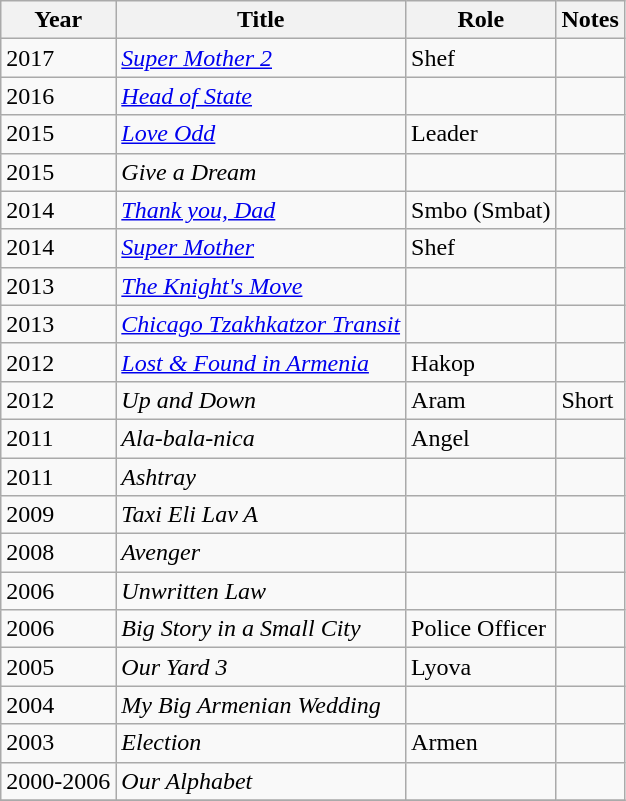<table class="wikitable sortable plainrowheaders">
<tr>
<th>Year</th>
<th>Title</th>
<th>Role</th>
<th class="unsortable">Notes</th>
</tr>
<tr>
<td>2017</td>
<td><em><a href='#'>Super Mother 2</a></em></td>
<td>Shef</td>
<td></td>
</tr>
<tr>
<td>2016</td>
<td><em><a href='#'>Head of State</a></em></td>
<td></td>
<td></td>
</tr>
<tr>
<td>2015</td>
<td><em><a href='#'>Love Odd</a></em></td>
<td>Leader</td>
<td></td>
</tr>
<tr>
<td>2015</td>
<td><em>Give a Dream</em></td>
<td></td>
<td></td>
</tr>
<tr>
<td>2014</td>
<td><em><a href='#'>Thank you, Dad</a></em></td>
<td>Smbo (Smbat)</td>
<td></td>
</tr>
<tr>
<td>2014</td>
<td><em><a href='#'>Super Mother</a></em></td>
<td>Shef</td>
<td></td>
</tr>
<tr>
<td>2013</td>
<td><em><a href='#'>The Knight's Move</a></em></td>
<td></td>
<td></td>
</tr>
<tr>
<td>2013</td>
<td><em><a href='#'>Chicago Tzakhkatzor Transit</a></em></td>
<td></td>
<td></td>
</tr>
<tr>
<td>2012</td>
<td><em><a href='#'>Lost & Found in Armenia</a></em></td>
<td>Hakop</td>
<td></td>
</tr>
<tr>
<td>2012</td>
<td><em>Up and Down</em></td>
<td>Aram</td>
<td>Short</td>
</tr>
<tr>
<td>2011</td>
<td><em>Ala-bala-nica</em></td>
<td>Angel</td>
<td></td>
</tr>
<tr>
<td>2011</td>
<td><em>Ashtray</em></td>
<td></td>
<td></td>
</tr>
<tr>
<td>2009</td>
<td><em>Taxi Eli Lav A</em></td>
<td></td>
<td></td>
</tr>
<tr>
<td>2008</td>
<td><em>Avenger</em></td>
<td></td>
<td></td>
</tr>
<tr>
<td>2006</td>
<td><em>Unwritten Law</em></td>
<td></td>
<td></td>
</tr>
<tr>
<td>2006</td>
<td><em>Big Story in a Small City</em></td>
<td>Police Officer</td>
<td></td>
</tr>
<tr>
<td>2005</td>
<td><em>Our Yard 3</em></td>
<td>Lyova</td>
<td></td>
</tr>
<tr>
<td>2004</td>
<td><em>My Big Armenian Wedding</em></td>
<td></td>
<td></td>
</tr>
<tr>
<td>2003</td>
<td><em>Election</em></td>
<td>Armen</td>
<td></td>
</tr>
<tr>
<td>2000-2006</td>
<td><em>Our Alphabet</em></td>
<td></td>
<td></td>
</tr>
<tr>
</tr>
</table>
